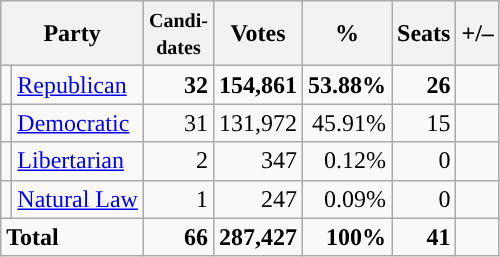<table class="wikitable" style="font-size:100%; text-align:right;">
<tr>
<th colspan=2>Party</th>
<th><small>Candi-<br>dates</small></th>
<th>Votes</th>
<th>%</th>
<th>Seats</th>
<th>+/–</th>
</tr>
<tr>
<td style="background:"></td>
<td align=left><a href='#'>Republican</a></td>
<td><strong>32</strong></td>
<td><strong>154,861</strong></td>
<td><strong>53.88%</strong></td>
<td><strong>26</strong></td>
<td></td>
</tr>
<tr>
<td style="background:"></td>
<td align=left><a href='#'>Democratic</a></td>
<td>31</td>
<td>131,972</td>
<td>45.91%</td>
<td>15</td>
<td></td>
</tr>
<tr>
<td style="background:"></td>
<td align=left><a href='#'>Libertarian</a></td>
<td>2</td>
<td>347</td>
<td>0.12%</td>
<td>0</td>
<td></td>
</tr>
<tr>
<td style="background:"></td>
<td align=left><a href='#'>Natural Law</a></td>
<td>1</td>
<td>247</td>
<td>0.09%</td>
<td>0</td>
<td></td>
</tr>
<tr style="font-weight:bold">
<td colspan=2 align=left>Total</td>
<td>66</td>
<td>287,427</td>
<td>100%</td>
<td>41</td>
<td></td>
</tr>
</table>
